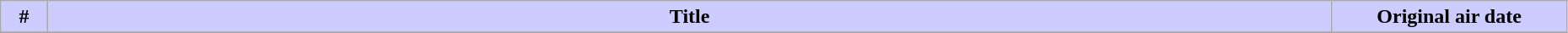<table class="wikitable" width="98%">
<tr>
<th style="background: #CCF" width="3%;">#</th>
<th style="background: #CCF">Title</th>
<th style="background: #CCF" width="15%;">Original air date</th>
</tr>
<tr>
</tr>
</table>
